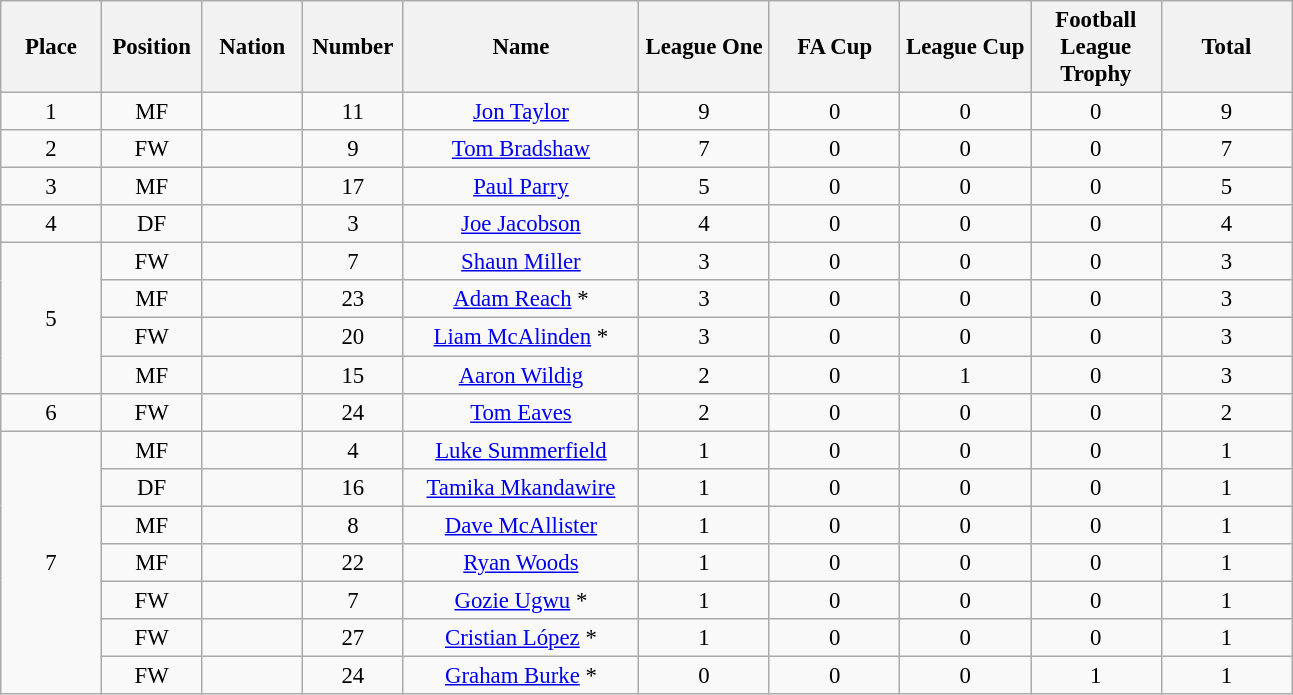<table class="wikitable" style="font-size: 95%; text-align: center;">
<tr>
<th width=60>Place</th>
<th width=60>Position</th>
<th width=60>Nation</th>
<th width=60>Number</th>
<th width=150>Name</th>
<th width=80>League One</th>
<th width=80>FA Cup</th>
<th width=80>League Cup</th>
<th width=80>Football League Trophy</th>
<th width=80>Total</th>
</tr>
<tr>
<td>1</td>
<td>MF</td>
<td></td>
<td>11</td>
<td><a href='#'>Jon Taylor</a></td>
<td>9</td>
<td>0</td>
<td>0</td>
<td>0</td>
<td>9</td>
</tr>
<tr>
<td>2</td>
<td>FW</td>
<td></td>
<td>9</td>
<td><a href='#'>Tom Bradshaw</a></td>
<td>7</td>
<td>0</td>
<td>0</td>
<td>0</td>
<td>7</td>
</tr>
<tr>
<td>3</td>
<td>MF</td>
<td></td>
<td>17</td>
<td><a href='#'>Paul Parry</a></td>
<td>5</td>
<td>0</td>
<td>0</td>
<td>0</td>
<td>5</td>
</tr>
<tr>
<td>4</td>
<td>DF</td>
<td></td>
<td>3</td>
<td><a href='#'>Joe Jacobson</a></td>
<td>4</td>
<td>0</td>
<td>0</td>
<td>0</td>
<td>4</td>
</tr>
<tr>
<td rowspan="4">5</td>
<td>FW</td>
<td></td>
<td>7</td>
<td><a href='#'>Shaun Miller</a></td>
<td>3</td>
<td>0</td>
<td>0</td>
<td>0</td>
<td>3</td>
</tr>
<tr>
<td>MF</td>
<td></td>
<td>23</td>
<td><a href='#'>Adam Reach</a> *</td>
<td>3</td>
<td>0</td>
<td>0</td>
<td>0</td>
<td>3</td>
</tr>
<tr>
<td>FW</td>
<td></td>
<td>20</td>
<td><a href='#'>Liam McAlinden</a> *</td>
<td>3</td>
<td>0</td>
<td>0</td>
<td>0</td>
<td>3</td>
</tr>
<tr>
<td>MF</td>
<td></td>
<td>15</td>
<td><a href='#'>Aaron Wildig</a></td>
<td>2</td>
<td>0</td>
<td>1</td>
<td>0</td>
<td>3</td>
</tr>
<tr>
<td>6</td>
<td>FW</td>
<td></td>
<td>24</td>
<td><a href='#'>Tom Eaves</a></td>
<td>2</td>
<td>0</td>
<td>0</td>
<td>0</td>
<td>2</td>
</tr>
<tr>
<td rowspan="7">7</td>
<td>MF</td>
<td></td>
<td>4</td>
<td><a href='#'>Luke Summerfield</a></td>
<td>1</td>
<td>0</td>
<td>0</td>
<td>0</td>
<td>1</td>
</tr>
<tr>
<td>DF</td>
<td></td>
<td>16</td>
<td><a href='#'>Tamika Mkandawire</a></td>
<td>1</td>
<td>0</td>
<td>0</td>
<td>0</td>
<td>1</td>
</tr>
<tr>
<td>MF</td>
<td></td>
<td>8</td>
<td><a href='#'>Dave McAllister</a></td>
<td>1</td>
<td>0</td>
<td>0</td>
<td>0</td>
<td>1</td>
</tr>
<tr>
<td>MF</td>
<td></td>
<td>22</td>
<td><a href='#'>Ryan Woods</a></td>
<td>1</td>
<td>0</td>
<td>0</td>
<td>0</td>
<td>1</td>
</tr>
<tr>
<td>FW</td>
<td></td>
<td>7</td>
<td><a href='#'>Gozie Ugwu</a> *</td>
<td>1</td>
<td>0</td>
<td>0</td>
<td>0</td>
<td>1</td>
</tr>
<tr>
<td>FW</td>
<td></td>
<td>27</td>
<td><a href='#'>Cristian López</a> *</td>
<td>1</td>
<td>0</td>
<td>0</td>
<td>0</td>
<td>1</td>
</tr>
<tr>
<td>FW</td>
<td></td>
<td>24</td>
<td><a href='#'>Graham Burke</a> *</td>
<td>0</td>
<td>0</td>
<td>0</td>
<td>1</td>
<td>1</td>
</tr>
</table>
